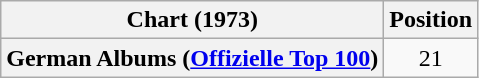<table class="wikitable plainrowheaders" style="text-align:center">
<tr>
<th scope="col">Chart (1973)</th>
<th scope="col">Position</th>
</tr>
<tr>
<th scope="row">German Albums (<a href='#'>Offizielle Top 100</a>)</th>
<td>21</td>
</tr>
</table>
